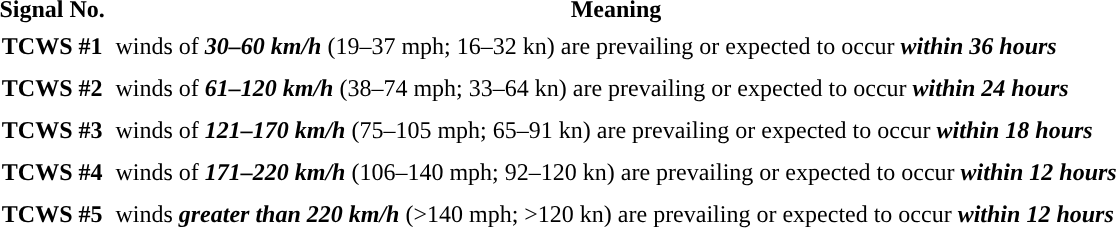<table class="toccolours" style="display: inline-table">
<tr>
<th>Signal No.</th>
<th>Meaning</th>
</tr>
<tr>
<th style="background-color:#">TCWS #1</th>
<td style="padding:4px">winds of <strong><em>30–60 km/h</em></strong> (19–37 mph; 16–32 kn) are prevailing or expected to occur <strong><em>within 36 hours</em></strong></td>
</tr>
<tr>
<th style="background-color:#">TCWS #2</th>
<td style="padding:4px">winds of <strong><em>61–120 km/h</em></strong> (38–74 mph; 33–64 kn) are prevailing or expected to occur <strong><em>within 24 hours</em></strong></td>
</tr>
<tr>
<th style="background-color:#">TCWS #3</th>
<td style="padding:4px">winds of <strong><em>121–170 km/h</em></strong> (75–105 mph; 65–91 kn) are prevailing or expected to occur <strong><em>within 18 hours</em></strong></td>
</tr>
<tr>
<th style="background-color:#">TCWS #4</th>
<td style="padding:4px">winds of <strong><em>171–220 km/h</em></strong> (106–140 mph; 92–120 kn) are prevailing or expected to occur <strong><em>within 12 hours</em></strong></td>
</tr>
<tr>
<th style="background-color:#">TCWS #5</th>
<td style="padding:4px">winds <strong><em>greater than 220 km/h</em></strong> (>140 mph; >120 kn) are prevailing or expected to occur <strong><em>within 12 hours</em></strong></td>
</tr>
</table>
